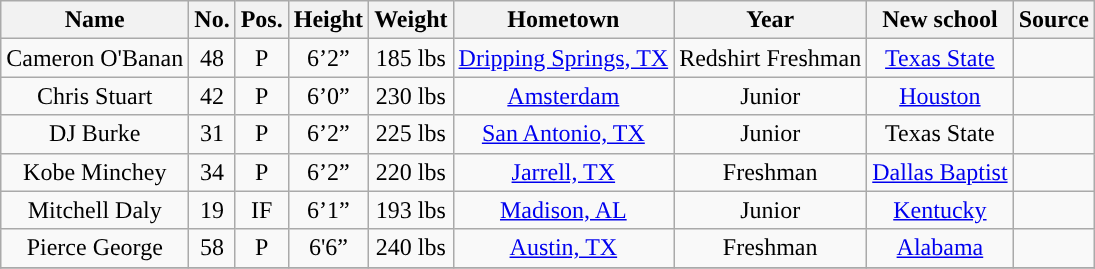<table class="wikitable sortable">
<tr>
<th style="text-align:center; ">Name</th>
<th style="text-align:center; ">No.</th>
<th style="text-align:center; ">Pos.</th>
<th style="text-align:center; ">Height</th>
<th style="text-align:center; ">Weight</th>
<th style="text-align:center; ">Hometown</th>
<th style="text-align:center; ">Year</th>
<th style="text-align:center; ">New school</th>
<th style="text-align:center; ">Source</th>
</tr>
<tr align="center">
<td>Cameron O'Banan</td>
<td>48</td>
<td>P</td>
<td>6’2”</td>
<td>185 lbs</td>
<td><a href='#'>Dripping Springs, TX</a></td>
<td>Redshirt Freshman</td>
<td><a href='#'>Texas State</a></td>
<td></td>
</tr>
<tr align="center">
<td>Chris Stuart</td>
<td>42</td>
<td>P</td>
<td>6’0”</td>
<td>230 lbs</td>
<td><a href='#'>Amsterdam</a></td>
<td>Junior</td>
<td><a href='#'>Houston</a></td>
<td></td>
</tr>
<tr align="center">
<td>DJ Burke</td>
<td>31</td>
<td>P</td>
<td>6’2”</td>
<td>225 lbs</td>
<td><a href='#'>San Antonio, TX</a></td>
<td>Junior</td>
<td>Texas State</td>
<td></td>
</tr>
<tr align="center">
<td>Kobe Minchey</td>
<td>34</td>
<td>P</td>
<td>6’2”</td>
<td>220 lbs</td>
<td><a href='#'>Jarrell, TX</a></td>
<td>Freshman</td>
<td><a href='#'>Dallas Baptist</a></td>
<td></td>
</tr>
<tr align="center">
<td>Mitchell Daly</td>
<td>19</td>
<td>IF</td>
<td>6’1”</td>
<td>193 lbs</td>
<td><a href='#'>Madison, AL</a></td>
<td>Junior</td>
<td><a href='#'>Kentucky</a></td>
<td></td>
</tr>
<tr align="center">
<td>Pierce George</td>
<td>58</td>
<td>P</td>
<td>6'6”</td>
<td>240 lbs</td>
<td><a href='#'>Austin, TX</a></td>
<td>Freshman</td>
<td><a href='#'>Alabama</a></td>
<td></td>
</tr>
<tr>
</tr>
</table>
